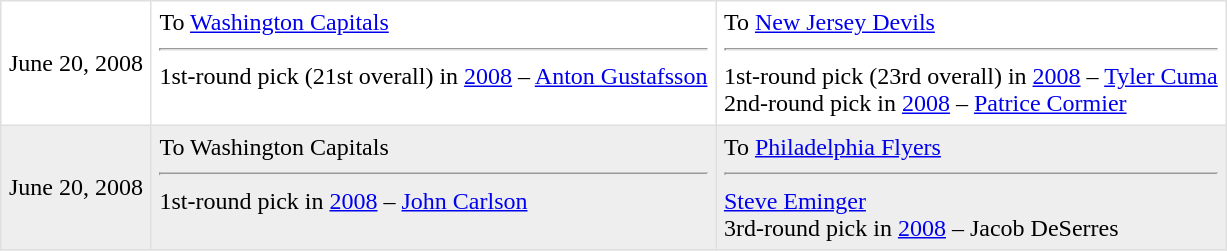<table border=1 style="border-collapse:collapse" bordercolor="#DFDFDF"  cellpadding="5">
<tr>
<td>June 20, 2008</td>
<td valign="top">To <a href='#'>Washington Capitals</a> <hr>1st-round pick (21st overall) in <a href='#'>2008</a> – <a href='#'>Anton Gustafsson</a></td>
<td valign="top">To <a href='#'>New Jersey Devils</a> <hr>1st-round pick (23rd overall) in <a href='#'>2008</a> – <a href='#'>Tyler Cuma</a><br>2nd-round pick in <a href='#'>2008</a> – <a href='#'>Patrice Cormier</a></td>
</tr>
<tr bgcolor="#eeeeee">
<td>June 20, 2008</td>
<td valign="top">To Washington Capitals <hr> 1st-round pick in <a href='#'>2008</a> – <a href='#'>John Carlson</a></td>
<td valign="top">To <a href='#'>Philadelphia Flyers</a> <hr> <a href='#'>Steve Eminger</a><br>3rd-round pick in <a href='#'>2008</a> – Jacob DeSerres</td>
</tr>
</table>
